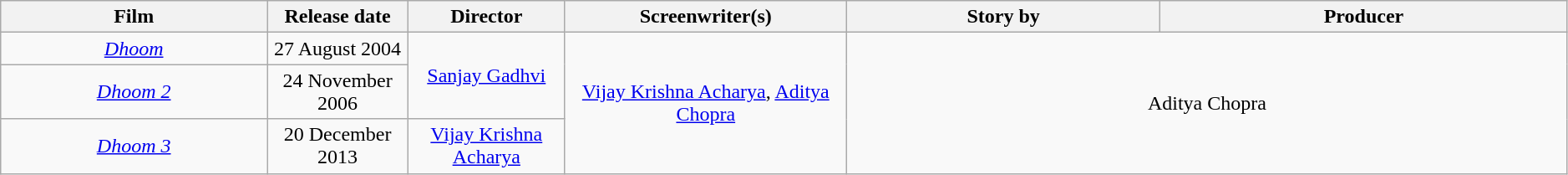<table class="wikitable plainrowheaders" style="text-align:center; width:99%;">
<tr>
<th width=17%>Film</th>
<th>Release date</th>
<th>Director</th>
<th width=18%>Screenwriter(s)</th>
<th width=20%>Story by</th>
<th width=26%>Producer</th>
</tr>
<tr>
<td><em><a href='#'>Dhoom</a></em></td>
<td>27 August 2004</td>
<td rowspan=2><a href='#'>Sanjay Gadhvi</a></td>
<td rowspan=3><a href='#'>Vijay Krishna Acharya</a>, <a href='#'>Aditya Chopra</a></td>
<td colspan="2" rowspan="3">Aditya Chopra</td>
</tr>
<tr>
<td><em><a href='#'>Dhoom 2</a></em></td>
<td>24 November 2006</td>
</tr>
<tr>
<td><em><a href='#'>Dhoom 3</a></em></td>
<td>20 December 2013</td>
<td><a href='#'>Vijay Krishna Acharya</a></td>
</tr>
</table>
